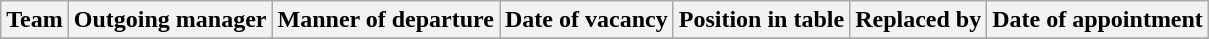<table class="wikitable sortable">
<tr>
<th>Team</th>
<th>Outgoing manager</th>
<th>Manner of departure</th>
<th>Date of vacancy</th>
<th>Position in table</th>
<th>Replaced by</th>
<th>Date of appointment</th>
</tr>
<tr>
</tr>
</table>
